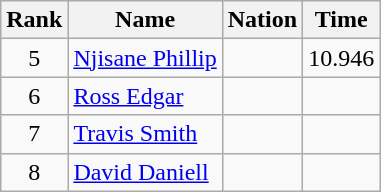<table class="wikitable sortable" style="text-align:center">
<tr>
<th>Rank</th>
<th>Name</th>
<th>Nation</th>
<th>Time</th>
</tr>
<tr>
<td>5</td>
<td align=left><a href='#'>Njisane Phillip</a></td>
<td align=left></td>
<td>10.946</td>
</tr>
<tr>
<td>6</td>
<td align=left><a href='#'>Ross Edgar</a></td>
<td align=left></td>
<td></td>
</tr>
<tr>
<td>7</td>
<td align=left><a href='#'>Travis Smith</a></td>
<td align=left></td>
<td></td>
</tr>
<tr>
<td>8</td>
<td align=left><a href='#'>David Daniell</a></td>
<td align=left></td>
<td></td>
</tr>
</table>
